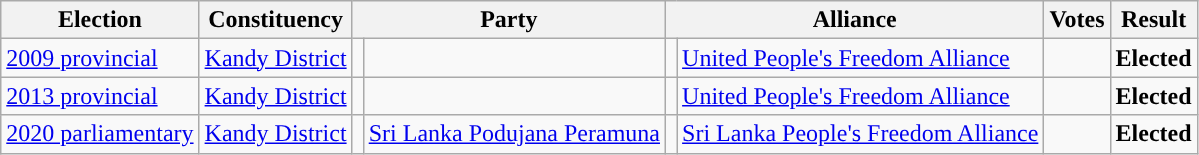<table class="wikitable" style="text-align:left;">
<tr>
<th scope=col>Election</th>
<th scope=col>Constituency</th>
<th scope=col colspan="2">Party</th>
<th scope=col colspan="2">Alliance</th>
<th scope=col>Votes</th>
<th scope=col>Result</th>
</tr>
<tr>
<td><a href='#'>2009 provincial</a></td>
<td><a href='#'>Kandy District</a></td>
<td></td>
<td></td>
<td style="background:"></td>
<td><a href='#'>United People's Freedom Alliance</a></td>
<td align=right></td>
<td><strong>Elected</strong></td>
</tr>
<tr>
<td><a href='#'>2013 provincial</a></td>
<td><a href='#'>Kandy District</a></td>
<td></td>
<td></td>
<td style="background:"></td>
<td><a href='#'>United People's Freedom Alliance</a></td>
<td align=right></td>
<td><strong>Elected</strong></td>
</tr>
<tr>
<td><a href='#'>2020 parliamentary</a></td>
<td><a href='#'>Kandy District</a></td>
<td style="background:"></td>
<td><a href='#'>Sri Lanka Podujana Peramuna</a></td>
<td style="background:"></td>
<td><a href='#'>Sri Lanka People's Freedom Alliance</a></td>
<td align=right></td>
<td><strong>Elected</strong></td>
</tr>
</table>
